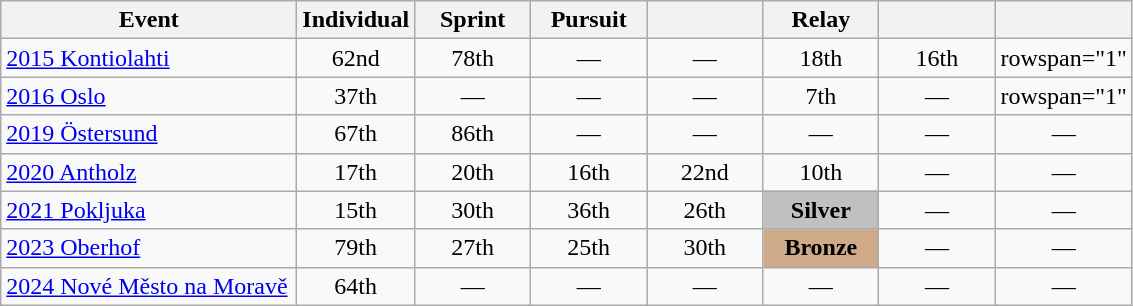<table class="wikitable" style="text-align: center;">
<tr ">
<th style="width:190px;">Event</th>
<th style="width:70px;">Individual</th>
<th style="width:70px;">Sprint</th>
<th style="width:70px;">Pursuit</th>
<th style="width:70px;"></th>
<th style="width:70px;">Relay</th>
<th style="width:70px;"></th>
<th style="width:70px;"></th>
</tr>
<tr>
<td align=left> <a href='#'>2015 Kontiolahti</a></td>
<td>62nd</td>
<td>78th</td>
<td>—</td>
<td>—</td>
<td>18th</td>
<td>16th</td>
<td>rowspan="1" </td>
</tr>
<tr>
<td align=left> <a href='#'>2016 Oslo</a></td>
<td>37th</td>
<td>—</td>
<td>—</td>
<td>—</td>
<td>7th</td>
<td>—</td>
<td>rowspan="1" </td>
</tr>
<tr>
<td align=left> <a href='#'>2019 Östersund</a></td>
<td>67th</td>
<td>86th</td>
<td>—</td>
<td>—</td>
<td>—</td>
<td>—</td>
<td>—</td>
</tr>
<tr>
<td align=left> <a href='#'>2020 Antholz</a></td>
<td>17th</td>
<td>20th</td>
<td>16th</td>
<td>22nd</td>
<td>10th</td>
<td>—</td>
<td>—</td>
</tr>
<tr>
<td align=left> <a href='#'>2021 Pokljuka</a></td>
<td>15th</td>
<td>30th</td>
<td>36th</td>
<td>26th</td>
<td style="background:silver"><strong>Silver</strong></td>
<td>—</td>
<td>—</td>
</tr>
<tr>
<td align=left> <a href='#'>2023 Oberhof</a></td>
<td>79th</td>
<td>27th</td>
<td>25th</td>
<td>30th</td>
<td style="background:#cfaa88;"><strong>Bronze</strong></td>
<td>—</td>
<td>—</td>
</tr>
<tr>
<td align=left> <a href='#'>2024 Nové Město na Moravě</a></td>
<td>64th</td>
<td>—</td>
<td>—</td>
<td>—</td>
<td>—</td>
<td>—</td>
<td>—</td>
</tr>
</table>
